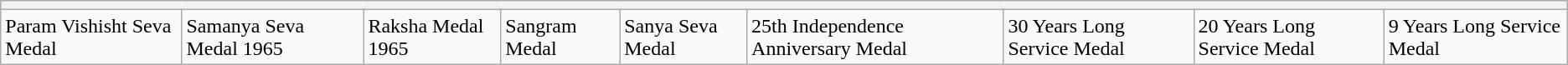<table class="wikitable">
<tr>
<th colspan="9"></th>
</tr>
<tr>
<td>Param Vishisht Seva Medal</td>
<td>Samanya Seva Medal 1965</td>
<td>Raksha Medal 1965</td>
<td>Sangram Medal</td>
<td>Sanya Seva Medal</td>
<td>25th Independence Anniversary Medal</td>
<td>30 Years Long Service Medal</td>
<td>20 Years Long Service Medal</td>
<td>9 Years Long Service Medal</td>
</tr>
</table>
